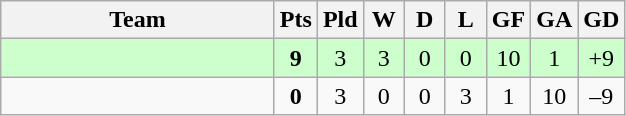<table class=wikitable style="text-align:center">
<tr>
<th width=175>Team</th>
<th width=20>Pts</th>
<th width=20>Pld</th>
<th width=20>W</th>
<th width=20>D</th>
<th width=20>L</th>
<th width=20>GF</th>
<th width=20>GA</th>
<th width=20>GD</th>
</tr>
<tr style="background:#ccffcc">
<td align=left></td>
<td><strong>9</strong></td>
<td>3</td>
<td>3</td>
<td>0</td>
<td>0</td>
<td>10</td>
<td>1</td>
<td>+9</td>
</tr>
<tr>
<td align=left></td>
<td><strong>0</strong></td>
<td>3</td>
<td>0</td>
<td>0</td>
<td>3</td>
<td>1</td>
<td>10</td>
<td>–9</td>
</tr>
</table>
